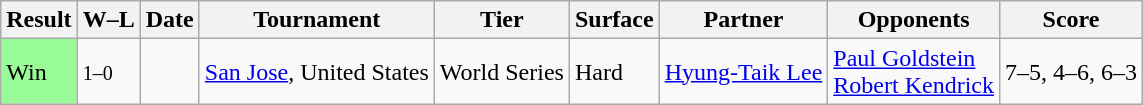<table class="sortable wikitable">
<tr>
<th>Result</th>
<th class="unsortable">W–L</th>
<th>Date</th>
<th>Tournament</th>
<th>Tier</th>
<th>Surface</th>
<th>Partner</th>
<th>Opponents</th>
<th class="unsortable">Score</th>
</tr>
<tr>
<td bgcolor=98FB98>Win</td>
<td><small>1–0</small></td>
<td><a href='#'></a></td>
<td><a href='#'>San Jose</a>, United States</td>
<td>World Series</td>
<td>Hard</td>
<td> <a href='#'>Hyung-Taik Lee</a></td>
<td> <a href='#'>Paul Goldstein</a><br> <a href='#'>Robert Kendrick</a></td>
<td>7–5, 4–6, 6–3</td>
</tr>
</table>
